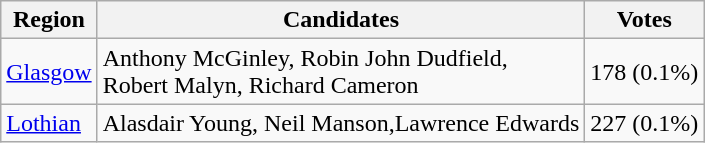<table class="wikitable">
<tr>
<th>Region</th>
<th>Candidates</th>
<th>Votes</th>
</tr>
<tr>
<td><a href='#'>Glasgow</a></td>
<td>Anthony McGinley, Robin John Dudfield,<br>Robert Malyn, 
Richard Cameron</td>
<td>178 (0.1%)</td>
</tr>
<tr>
<td><a href='#'>Lothian</a></td>
<td>Alasdair Young, Neil Manson,Lawrence Edwards</td>
<td>227 (0.1%)</td>
</tr>
</table>
